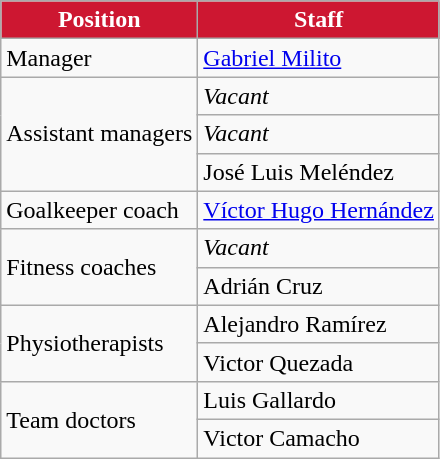<table class="wikitable">
<tr>
<th style=background-color:#CD1731;color:#FFFFFF>Position</th>
<th style=background-color:#CD1731;color:#FFFFFF>Staff</th>
</tr>
<tr>
<td>Manager</td>
<td> <a href='#'>Gabriel Milito</a></td>
</tr>
<tr>
<td rowspan="3">Assistant managers</td>
<td><em>Vacant</em></td>
</tr>
<tr>
<td><em>Vacant</em></td>
</tr>
<tr>
<td> José Luis Meléndez</td>
</tr>
<tr>
<td>Goalkeeper coach</td>
<td> <a href='#'>Víctor Hugo Hernández</a></td>
</tr>
<tr>
<td rowspan="2">Fitness coaches</td>
<td><em>Vacant</em></td>
</tr>
<tr>
<td> Adrián Cruz</td>
</tr>
<tr>
<td rowspan="2">Physiotherapists</td>
<td> Alejandro Ramírez</td>
</tr>
<tr>
<td> Victor Quezada</td>
</tr>
<tr>
<td rowspan="2">Team doctors</td>
<td> Luis Gallardo</td>
</tr>
<tr>
<td> Victor Camacho</td>
</tr>
</table>
